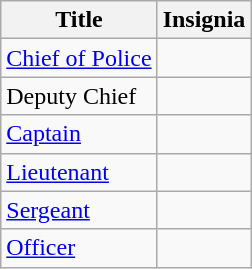<table class="wikitable">
<tr>
<th>Title</th>
<th>Insignia</th>
</tr>
<tr>
<td><a href='#'>Chief of Police</a></td>
<td></td>
</tr>
<tr>
<td>Deputy Chief</td>
<td></td>
</tr>
<tr>
<td><a href='#'>Captain</a></td>
<td></td>
</tr>
<tr>
<td><a href='#'>Lieutenant</a></td>
<td></td>
</tr>
<tr>
<td><a href='#'>Sergeant</a></td>
<td></td>
</tr>
<tr>
<td><a href='#'>Officer</a></td>
<td></td>
</tr>
</table>
